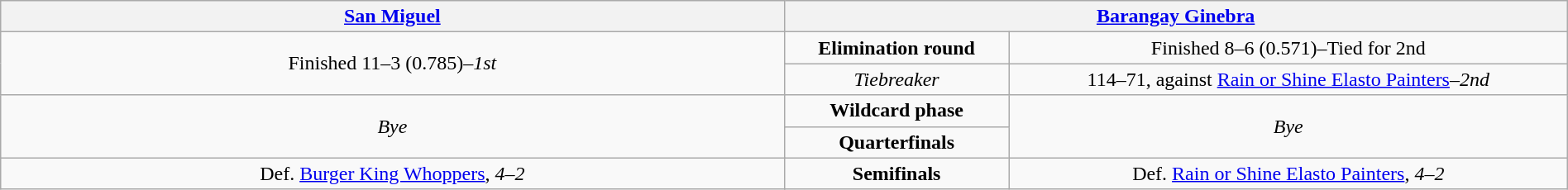<table class=wikitable width=100%>
<tr align=center>
<th colspan=2 width=45%><a href='#'>San Miguel</a></th>
<th colspan=2 width=45%><a href='#'>Barangay Ginebra</a></th>
</tr>
<tr align=center>
<td rowspan=2>Finished 11–3 (0.785)–<em>1st</em></td>
<td colspan=2><strong>Elimination round</strong></td>
<td>Finished 8–6 (0.571)–Tied for 2nd</td>
</tr>
<tr align=center>
<td colspan=2><em>Tiebreaker</em></td>
<td>114–71, against <a href='#'>Rain or Shine Elasto Painters</a>–<em>2nd</em></td>
</tr>
<tr align=center>
<td rowspan=2><em>Bye</em></td>
<td colspan=2><strong>Wildcard phase</strong></td>
<td rowspan=2><em>Bye</em></td>
</tr>
<tr align=center>
<td colspan=2><strong>Quarterfinals</strong></td>
</tr>
<tr align=center>
<td>Def. <a href='#'>Burger King Whoppers</a>, <em>4–2</em></td>
<td colspan=2><strong>Semifinals</strong></td>
<td>Def. <a href='#'>Rain or Shine Elasto Painters</a>, <em>4–2</em></td>
</tr>
</table>
